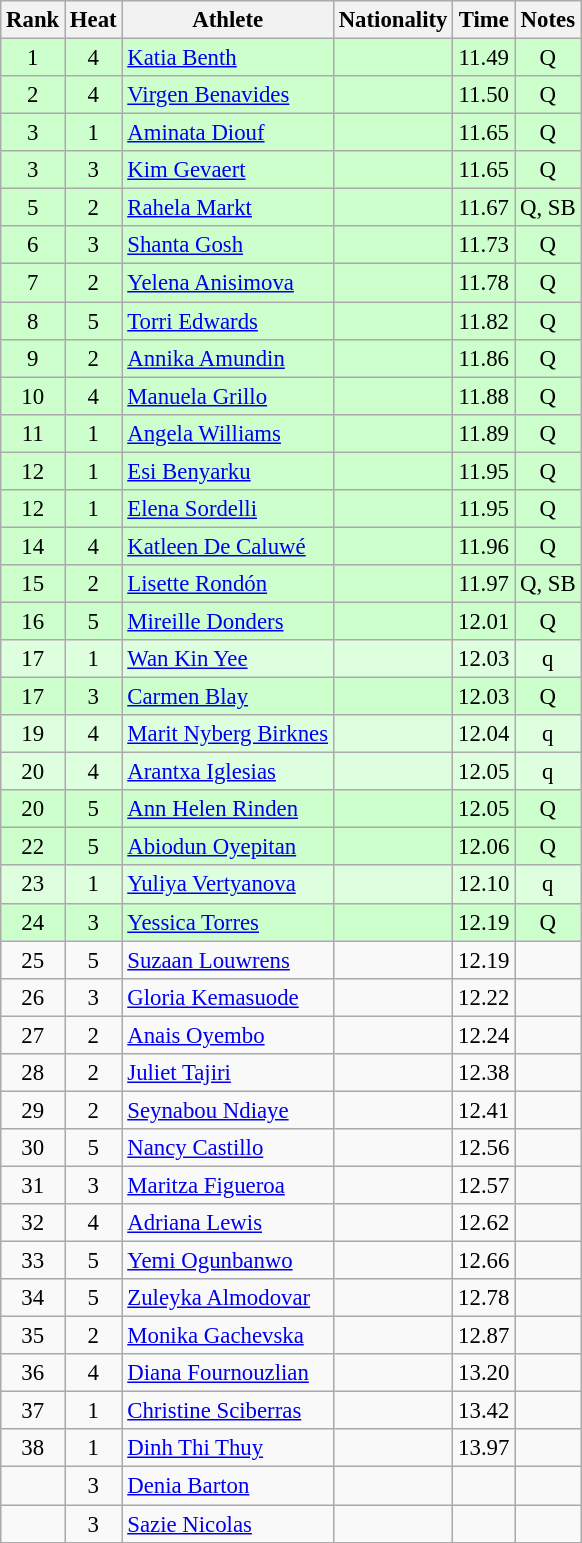<table class="wikitable sortable" style="text-align:center;font-size:95%">
<tr>
<th>Rank</th>
<th>Heat</th>
<th>Athlete</th>
<th>Nationality</th>
<th>Time</th>
<th>Notes</th>
</tr>
<tr bgcolor=ccffcc>
<td>1</td>
<td>4</td>
<td align="left"><a href='#'>Katia Benth</a></td>
<td align=left></td>
<td>11.49</td>
<td>Q</td>
</tr>
<tr bgcolor=ccffcc>
<td>2</td>
<td>4</td>
<td align="left"><a href='#'>Virgen Benavides</a></td>
<td align=left></td>
<td>11.50</td>
<td>Q</td>
</tr>
<tr bgcolor=ccffcc>
<td>3</td>
<td>1</td>
<td align="left"><a href='#'>Aminata Diouf</a></td>
<td align=left></td>
<td>11.65</td>
<td>Q</td>
</tr>
<tr bgcolor=ccffcc>
<td>3</td>
<td>3</td>
<td align="left"><a href='#'>Kim Gevaert</a></td>
<td align=left></td>
<td>11.65</td>
<td>Q</td>
</tr>
<tr bgcolor=ccffcc>
<td>5</td>
<td>2</td>
<td align="left"><a href='#'>Rahela Markt</a></td>
<td align=left></td>
<td>11.67</td>
<td>Q, SB</td>
</tr>
<tr bgcolor=ccffcc>
<td>6</td>
<td>3</td>
<td align="left"><a href='#'>Shanta Gosh</a></td>
<td align=left></td>
<td>11.73</td>
<td>Q</td>
</tr>
<tr bgcolor=ccffcc>
<td>7</td>
<td>2</td>
<td align="left"><a href='#'>Yelena Anisimova</a></td>
<td align=left></td>
<td>11.78</td>
<td>Q</td>
</tr>
<tr bgcolor=ccffcc>
<td>8</td>
<td>5</td>
<td align="left"><a href='#'>Torri Edwards</a></td>
<td align=left></td>
<td>11.82</td>
<td>Q</td>
</tr>
<tr bgcolor=ccffcc>
<td>9</td>
<td>2</td>
<td align="left"><a href='#'>Annika Amundin</a></td>
<td align=left></td>
<td>11.86</td>
<td>Q</td>
</tr>
<tr bgcolor=ccffcc>
<td>10</td>
<td>4</td>
<td align="left"><a href='#'>Manuela Grillo</a></td>
<td align=left></td>
<td>11.88</td>
<td>Q</td>
</tr>
<tr bgcolor=ccffcc>
<td>11</td>
<td>1</td>
<td align="left"><a href='#'>Angela Williams</a></td>
<td align=left></td>
<td>11.89</td>
<td>Q</td>
</tr>
<tr bgcolor=ccffcc>
<td>12</td>
<td>1</td>
<td align="left"><a href='#'>Esi Benyarku</a></td>
<td align=left></td>
<td>11.95</td>
<td>Q</td>
</tr>
<tr bgcolor=ccffcc>
<td>12</td>
<td>1</td>
<td align="left"><a href='#'>Elena Sordelli</a></td>
<td align=left></td>
<td>11.95</td>
<td>Q</td>
</tr>
<tr bgcolor=ccffcc>
<td>14</td>
<td>4</td>
<td align="left"><a href='#'>Katleen De Caluwé</a></td>
<td align=left></td>
<td>11.96</td>
<td>Q</td>
</tr>
<tr bgcolor=ccffcc>
<td>15</td>
<td>2</td>
<td align="left"><a href='#'>Lisette Rondón</a></td>
<td align=left></td>
<td>11.97</td>
<td>Q, SB</td>
</tr>
<tr bgcolor=ccffcc>
<td>16</td>
<td>5</td>
<td align="left"><a href='#'>Mireille Donders</a></td>
<td align=left></td>
<td>12.01</td>
<td>Q</td>
</tr>
<tr bgcolor=ddffdd>
<td>17</td>
<td>1</td>
<td align="left"><a href='#'>Wan Kin Yee</a></td>
<td align=left></td>
<td>12.03</td>
<td>q</td>
</tr>
<tr bgcolor=ccffcc>
<td>17</td>
<td>3</td>
<td align="left"><a href='#'>Carmen Blay</a></td>
<td align=left></td>
<td>12.03</td>
<td>Q</td>
</tr>
<tr bgcolor=ddffdd>
<td>19</td>
<td>4</td>
<td align="left"><a href='#'>Marit Nyberg Birknes</a></td>
<td align=left></td>
<td>12.04</td>
<td>q</td>
</tr>
<tr bgcolor=ddffdd>
<td>20</td>
<td>4</td>
<td align="left"><a href='#'>Arantxa Iglesias</a></td>
<td align=left></td>
<td>12.05</td>
<td>q</td>
</tr>
<tr bgcolor=ccffcc>
<td>20</td>
<td>5</td>
<td align="left"><a href='#'>Ann Helen Rinden</a></td>
<td align=left></td>
<td>12.05</td>
<td>Q</td>
</tr>
<tr bgcolor=ccffcc>
<td>22</td>
<td>5</td>
<td align="left"><a href='#'>Abiodun Oyepitan</a></td>
<td align=left></td>
<td>12.06</td>
<td>Q</td>
</tr>
<tr bgcolor=ddffdd>
<td>23</td>
<td>1</td>
<td align="left"><a href='#'>Yuliya Vertyanova</a></td>
<td align=left></td>
<td>12.10</td>
<td>q</td>
</tr>
<tr bgcolor=ccffcc>
<td>24</td>
<td>3</td>
<td align="left"><a href='#'>Yessica Torres</a></td>
<td align=left></td>
<td>12.19</td>
<td>Q</td>
</tr>
<tr>
<td>25</td>
<td>5</td>
<td align="left"><a href='#'>Suzaan Louwrens</a></td>
<td align=left></td>
<td>12.19</td>
<td></td>
</tr>
<tr>
<td>26</td>
<td>3</td>
<td align="left"><a href='#'>Gloria Kemasuode</a></td>
<td align=left></td>
<td>12.22</td>
<td></td>
</tr>
<tr>
<td>27</td>
<td>2</td>
<td align="left"><a href='#'>Anais Oyembo</a></td>
<td align=left></td>
<td>12.24</td>
<td></td>
</tr>
<tr>
<td>28</td>
<td>2</td>
<td align="left"><a href='#'>Juliet Tajiri</a></td>
<td align=left></td>
<td>12.38</td>
<td></td>
</tr>
<tr>
<td>29</td>
<td>2</td>
<td align="left"><a href='#'>Seynabou Ndiaye</a></td>
<td align=left></td>
<td>12.41</td>
<td></td>
</tr>
<tr>
<td>30</td>
<td>5</td>
<td align="left"><a href='#'>Nancy Castillo</a></td>
<td align=left></td>
<td>12.56</td>
<td></td>
</tr>
<tr>
<td>31</td>
<td>3</td>
<td align="left"><a href='#'>Maritza Figueroa</a></td>
<td align=left></td>
<td>12.57</td>
<td></td>
</tr>
<tr>
<td>32</td>
<td>4</td>
<td align="left"><a href='#'>Adriana Lewis</a></td>
<td align=left></td>
<td>12.62</td>
<td></td>
</tr>
<tr>
<td>33</td>
<td>5</td>
<td align="left"><a href='#'>Yemi Ogunbanwo</a></td>
<td align=left></td>
<td>12.66</td>
<td></td>
</tr>
<tr>
<td>34</td>
<td>5</td>
<td align="left"><a href='#'>Zuleyka Almodovar</a></td>
<td align=left></td>
<td>12.78</td>
<td></td>
</tr>
<tr>
<td>35</td>
<td>2</td>
<td align="left"><a href='#'>Monika Gachevska</a></td>
<td align=left></td>
<td>12.87</td>
<td></td>
</tr>
<tr>
<td>36</td>
<td>4</td>
<td align="left"><a href='#'>Diana Fournouzlian</a></td>
<td align=left></td>
<td>13.20</td>
<td></td>
</tr>
<tr>
<td>37</td>
<td>1</td>
<td align="left"><a href='#'>Christine Sciberras</a></td>
<td align=left></td>
<td>13.42</td>
<td></td>
</tr>
<tr>
<td>38</td>
<td>1</td>
<td align="left"><a href='#'>Dinh Thi Thuy</a></td>
<td align=left></td>
<td>13.97</td>
<td></td>
</tr>
<tr>
<td></td>
<td>3</td>
<td align="left"><a href='#'>Denia Barton</a></td>
<td align=left></td>
<td></td>
<td></td>
</tr>
<tr>
<td></td>
<td>3</td>
<td align="left"><a href='#'>Sazie Nicolas</a></td>
<td align=left></td>
<td></td>
<td></td>
</tr>
</table>
